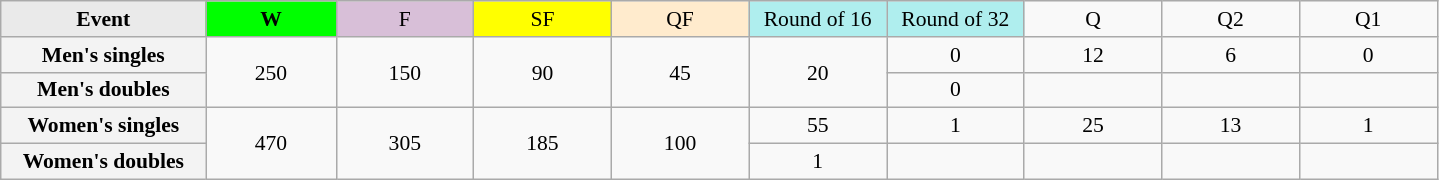<table class=wikitable style=font-size:90%;text-align:center>
<tr>
<td style="width:130px; background:#eaeaea;"><strong>Event</strong></td>
<td style="width:80px; background:lime;"><strong>W</strong></td>
<td style="width:85px; background:thistle;">F</td>
<td style="width:85px; background:#ff0;">SF</td>
<td style="width:85px; background:#ffebcd;">QF</td>
<td style="width:85px; background:#afeeee;">Round of 16</td>
<td style="width:85px; background:#afeeee;">Round of 32</td>
<td width=85>Q</td>
<td width=85>Q2</td>
<td width=85>Q1</td>
</tr>
<tr>
<th style="background:#f3f3f3;">Men's singles</th>
<td rowspan=2>250</td>
<td rowspan=2>150</td>
<td rowspan=2>90</td>
<td rowspan=2>45</td>
<td rowspan=2>20</td>
<td>0</td>
<td>12</td>
<td>6</td>
<td>0</td>
</tr>
<tr>
<th style="background:#f3f3f3;">Men's doubles</th>
<td>0</td>
<td></td>
<td></td>
<td></td>
</tr>
<tr>
<th style="background:#f3f3f3;">Women's singles</th>
<td rowspan=2>470</td>
<td rowspan=2>305</td>
<td rowspan=2>185</td>
<td rowspan=2>100</td>
<td>55</td>
<td>1</td>
<td>25</td>
<td>13</td>
<td>1</td>
</tr>
<tr>
<th style="background:#f3f3f3;">Women's doubles</th>
<td>1</td>
<td></td>
<td></td>
<td></td>
<td></td>
</tr>
</table>
